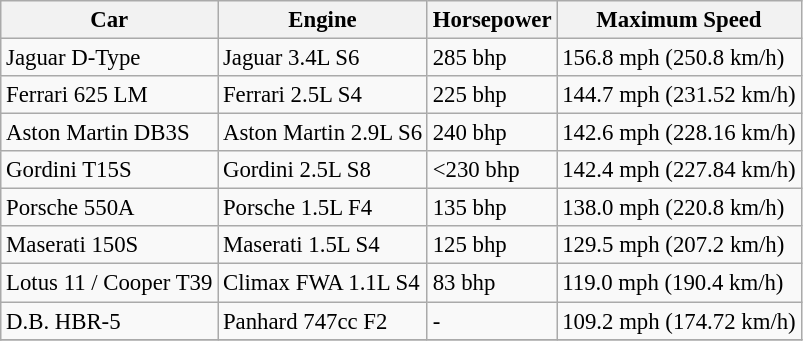<table class="wikitable" style="font-size: 95%;">
<tr>
<th>Car</th>
<th>Engine</th>
<th>Horsepower</th>
<th>Maximum Speed</th>
</tr>
<tr>
<td>Jaguar D-Type</td>
<td>Jaguar 3.4L S6</td>
<td>285 bhp</td>
<td>156.8 mph (250.8 km/h)</td>
</tr>
<tr>
<td>Ferrari 625 LM</td>
<td>Ferrari 2.5L S4</td>
<td>225 bhp</td>
<td>144.7 mph (231.52 km/h)</td>
</tr>
<tr>
<td>Aston Martin DB3S</td>
<td>Aston Martin 2.9L S6</td>
<td>240 bhp</td>
<td>142.6 mph (228.16 km/h)</td>
</tr>
<tr>
<td>Gordini T15S</td>
<td>Gordini 2.5L S8</td>
<td><230 bhp</td>
<td>142.4 mph (227.84 km/h)</td>
</tr>
<tr>
<td>Porsche 550A</td>
<td>Porsche 1.5L F4</td>
<td>135 bhp</td>
<td>138.0 mph (220.8 km/h)</td>
</tr>
<tr>
<td>Maserati 150S</td>
<td>Maserati 1.5L S4</td>
<td>125 bhp</td>
<td>129.5 mph (207.2 km/h)</td>
</tr>
<tr>
<td>Lotus 11 / Cooper T39</td>
<td>Climax FWA 1.1L S4</td>
<td>83 bhp</td>
<td>119.0 mph (190.4 km/h)</td>
</tr>
<tr>
<td>D.B. HBR-5</td>
<td>Panhard 747cc F2</td>
<td>-</td>
<td>109.2 mph (174.72 km/h)</td>
</tr>
<tr>
</tr>
</table>
